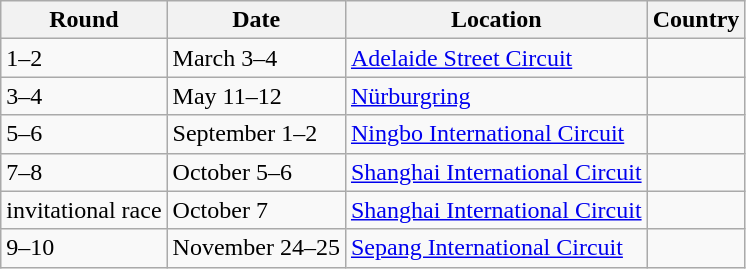<table class="wikitable">
<tr>
<th>Round</th>
<th>Date</th>
<th>Location</th>
<th>Country</th>
</tr>
<tr>
<td>1–2</td>
<td>March 3–4</td>
<td><a href='#'>Adelaide Street Circuit</a></td>
<td></td>
</tr>
<tr>
<td>3–4</td>
<td>May 11–12</td>
<td><a href='#'>Nürburgring</a></td>
<td></td>
</tr>
<tr>
<td>5–6</td>
<td>September 1–2</td>
<td><a href='#'>Ningbo International Circuit</a></td>
<td></td>
</tr>
<tr>
<td>7–8</td>
<td>October 5–6</td>
<td><a href='#'>Shanghai International Circuit</a></td>
<td></td>
</tr>
<tr>
<td>invitational race</td>
<td>October 7</td>
<td><a href='#'>Shanghai International Circuit</a></td>
<td></td>
</tr>
<tr>
<td>9–10</td>
<td>November 24–25</td>
<td><a href='#'>Sepang International Circuit</a></td>
<td></td>
</tr>
</table>
